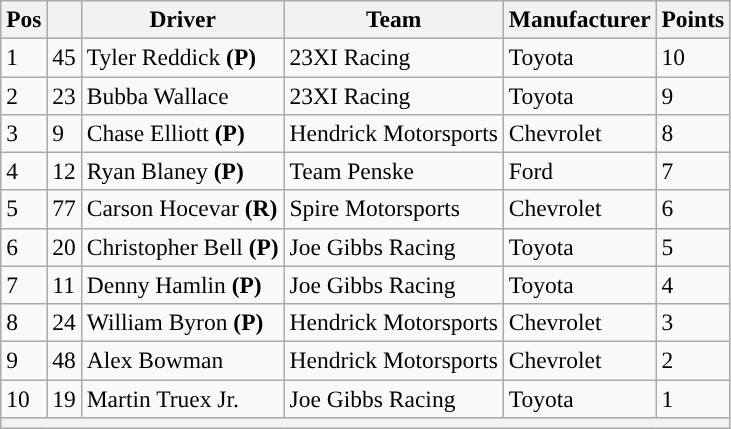<table class="wikitable" style="font-size:98%">
<tr>
<th>Pos</th>
<th></th>
<th>Driver</th>
<th>Team</th>
<th>Manufacturer</th>
<th>Points</th>
</tr>
<tr>
<td>1</td>
<td>45</td>
<td>Tyler Reddick <strong>(P)</strong></td>
<td>23XI Racing</td>
<td>Toyota</td>
<td>10</td>
</tr>
<tr>
<td>2</td>
<td>23</td>
<td>Bubba Wallace</td>
<td>23XI Racing</td>
<td>Toyota</td>
<td>9</td>
</tr>
<tr>
<td>3</td>
<td>9</td>
<td>Chase Elliott <strong>(P)</strong></td>
<td>Hendrick Motorsports</td>
<td>Chevrolet</td>
<td>8</td>
</tr>
<tr>
<td>4</td>
<td>12</td>
<td>Ryan Blaney <strong>(P)</strong></td>
<td>Team Penske</td>
<td>Ford</td>
<td>7</td>
</tr>
<tr>
<td>5</td>
<td>77</td>
<td>Carson Hocevar <strong>(R)</strong></td>
<td>Spire Motorsports</td>
<td>Chevrolet</td>
<td>6</td>
</tr>
<tr>
<td>6</td>
<td>20</td>
<td>Christopher Bell <strong>(P)</strong></td>
<td>Joe Gibbs Racing</td>
<td>Toyota</td>
<td>5</td>
</tr>
<tr>
<td>7</td>
<td>11</td>
<td>Denny Hamlin <strong>(P)</strong></td>
<td>Joe Gibbs Racing</td>
<td>Toyota</td>
<td>4</td>
</tr>
<tr>
<td>8</td>
<td>24</td>
<td>William Byron <strong>(P)</strong></td>
<td>Hendrick Motorsports</td>
<td>Chevrolet</td>
<td>3</td>
</tr>
<tr>
<td>9</td>
<td>48</td>
<td>Alex Bowman</td>
<td>Hendrick Motorsports</td>
<td>Chevrolet</td>
<td>2</td>
</tr>
<tr>
<td>10</td>
<td>19</td>
<td>Martin Truex Jr.</td>
<td>Joe Gibbs Racing</td>
<td>Toyota</td>
<td>1</td>
</tr>
<tr>
<th colspan="6"></th>
</tr>
</table>
